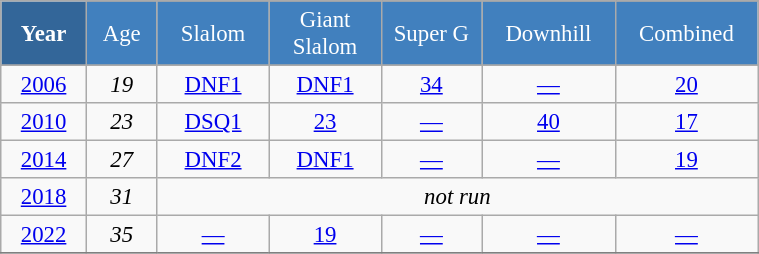<table class="wikitable" style="font-size:95%; text-align:center; border:grey solid 1px; border-collapse:collapse;" width="40%">
<tr style="background-color:#369; color:white;">
<td rowspan="2" colspan="1" width="4%"><strong>Year</strong></td>
</tr>
<tr style="background-color:#4180be; color:white;">
<td width="3%">Age</td>
<td width="5%">Slalom</td>
<td width="5%">Giant<br>Slalom</td>
<td width="5%">Super G</td>
<td width="5%">Downhill</td>
<td width="5%">Combined</td>
</tr>
<tr style="background-color:#8CB2D8; color:white;">
</tr>
<tr>
<td><a href='#'>2006</a></td>
<td><em>19</em></td>
<td><a href='#'>DNF1</a></td>
<td><a href='#'>DNF1</a></td>
<td><a href='#'>34</a></td>
<td><a href='#'>—</a></td>
<td><a href='#'>20</a></td>
</tr>
<tr>
<td><a href='#'>2010</a></td>
<td><em>23</em></td>
<td><a href='#'>DSQ1</a></td>
<td><a href='#'>23</a></td>
<td><a href='#'>—</a></td>
<td><a href='#'>40</a></td>
<td><a href='#'>17</a></td>
</tr>
<tr>
<td><a href='#'>2014</a></td>
<td><em>27</em></td>
<td><a href='#'>DNF2</a></td>
<td><a href='#'>DNF1</a></td>
<td><a href='#'>—</a></td>
<td><a href='#'>—</a></td>
<td><a href='#'>19</a></td>
</tr>
<tr>
<td><a href='#'>2018</a></td>
<td><em>31</em></td>
<td colspan=5><em>not run</em></td>
</tr>
<tr>
<td><a href='#'>2022</a></td>
<td><em>35</em></td>
<td><a href='#'>—</a></td>
<td><a href='#'>19</a></td>
<td><a href='#'>—</a></td>
<td><a href='#'>—</a></td>
<td><a href='#'>—</a></td>
</tr>
<tr>
</tr>
</table>
